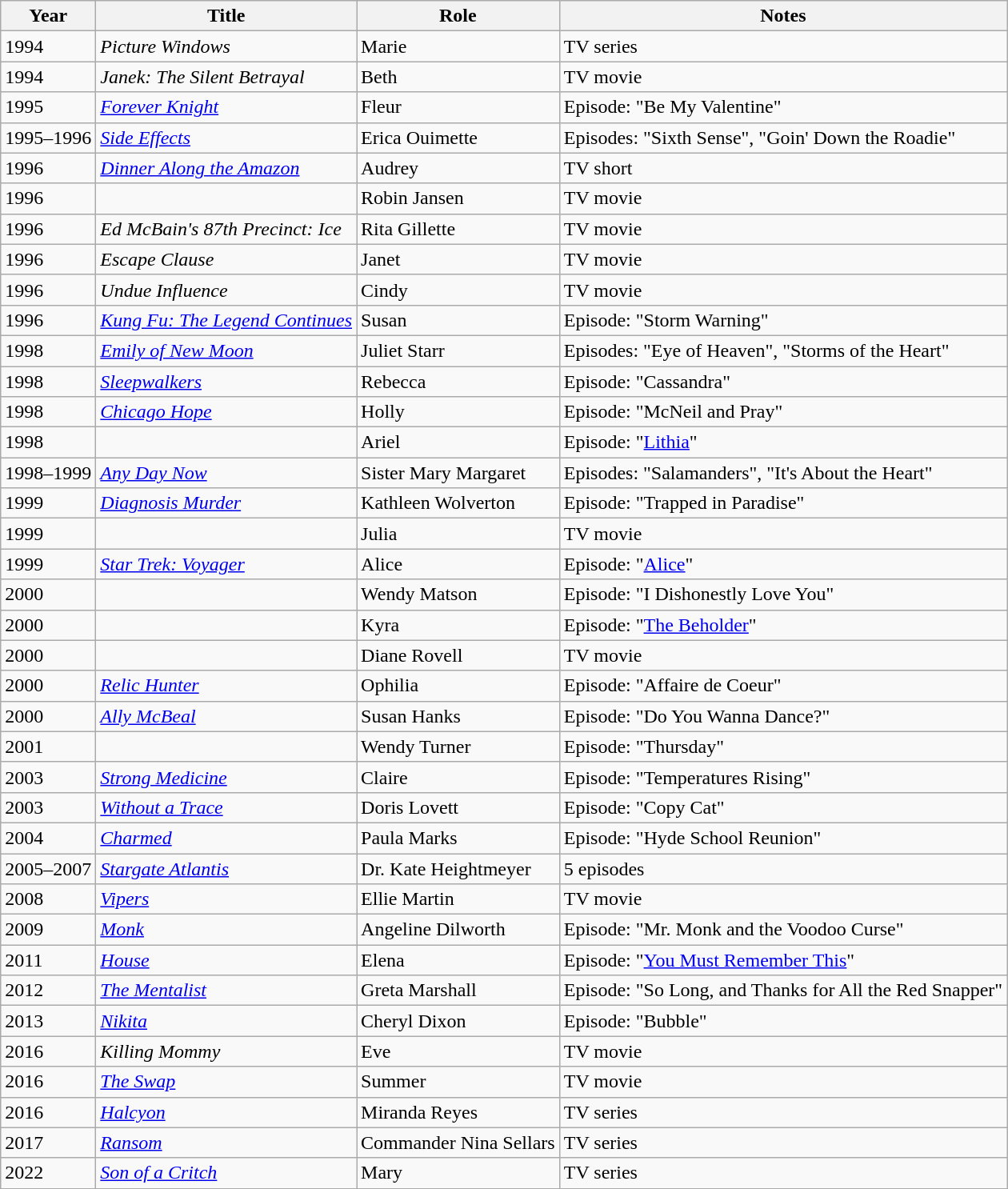<table class="wikitable sortable">
<tr>
<th>Year</th>
<th>Title</th>
<th>Role</th>
<th class="unsortable">Notes</th>
</tr>
<tr>
<td>1994</td>
<td><em>Picture Windows</em></td>
<td>Marie</td>
<td>TV series</td>
</tr>
<tr>
<td>1994</td>
<td><em>Janek: The Silent Betrayal</em></td>
<td>Beth</td>
<td>TV movie</td>
</tr>
<tr>
<td>1995</td>
<td><em><a href='#'>Forever Knight</a></em></td>
<td>Fleur</td>
<td>Episode: "Be My Valentine"</td>
</tr>
<tr>
<td>1995–1996</td>
<td><em><a href='#'>Side Effects</a></em></td>
<td>Erica Ouimette</td>
<td>Episodes: "Sixth Sense", "Goin' Down the Roadie"</td>
</tr>
<tr>
<td>1996</td>
<td><em><a href='#'>Dinner Along the Amazon</a></em></td>
<td>Audrey</td>
<td>TV short</td>
</tr>
<tr>
<td>1996</td>
<td><em></em></td>
<td>Robin Jansen</td>
<td>TV movie</td>
</tr>
<tr>
<td>1996</td>
<td><em>Ed McBain's 87th Precinct: Ice</em></td>
<td>Rita Gillette</td>
<td>TV movie</td>
</tr>
<tr>
<td>1996</td>
<td><em>Escape Clause</em></td>
<td>Janet</td>
<td>TV movie</td>
</tr>
<tr>
<td>1996</td>
<td><em>Undue Influence</em></td>
<td>Cindy</td>
<td>TV movie</td>
</tr>
<tr>
<td>1996</td>
<td><em><a href='#'>Kung Fu: The Legend Continues</a></em></td>
<td>Susan</td>
<td>Episode: "Storm Warning"</td>
</tr>
<tr>
<td>1998</td>
<td><em><a href='#'>Emily of New Moon</a></em></td>
<td>Juliet Starr</td>
<td>Episodes: "Eye of Heaven", "Storms of the Heart"</td>
</tr>
<tr>
<td>1998</td>
<td><em><a href='#'>Sleepwalkers</a></em></td>
<td>Rebecca</td>
<td>Episode: "Cassandra"</td>
</tr>
<tr>
<td>1998</td>
<td><em><a href='#'>Chicago Hope</a></em></td>
<td>Holly</td>
<td>Episode: "McNeil and Pray"</td>
</tr>
<tr>
<td>1998</td>
<td><em></em></td>
<td>Ariel</td>
<td>Episode: "<a href='#'>Lithia</a>"</td>
</tr>
<tr>
<td>1998–1999</td>
<td><em><a href='#'>Any Day Now</a></em></td>
<td>Sister Mary Margaret</td>
<td>Episodes: "Salamanders", "It's About the Heart"</td>
</tr>
<tr>
<td>1999</td>
<td><em><a href='#'>Diagnosis Murder</a></em></td>
<td>Kathleen Wolverton</td>
<td>Episode: "Trapped in Paradise"</td>
</tr>
<tr>
<td>1999</td>
<td><em></em></td>
<td>Julia</td>
<td>TV movie</td>
</tr>
<tr>
<td>1999</td>
<td><em><a href='#'>Star Trek: Voyager</a></em></td>
<td>Alice</td>
<td>Episode: "<a href='#'>Alice</a>"</td>
</tr>
<tr>
<td>2000</td>
<td><em></em></td>
<td>Wendy Matson</td>
<td>Episode: "I Dishonestly Love You"</td>
</tr>
<tr>
<td>2000</td>
<td><em></em></td>
<td>Kyra</td>
<td>Episode: "<a href='#'>The Beholder</a>"</td>
</tr>
<tr>
<td>2000</td>
<td><em></em></td>
<td>Diane Rovell</td>
<td>TV movie</td>
</tr>
<tr>
<td>2000</td>
<td><em><a href='#'>Relic Hunter</a></em></td>
<td>Ophilia</td>
<td>Episode: "Affaire de Coeur"</td>
</tr>
<tr>
<td>2000</td>
<td><em><a href='#'>Ally McBeal</a></em></td>
<td>Susan Hanks</td>
<td>Episode: "Do You Wanna Dance?"</td>
</tr>
<tr>
<td>2001</td>
<td><em></em></td>
<td>Wendy Turner</td>
<td>Episode: "Thursday"</td>
</tr>
<tr>
<td>2003</td>
<td><em><a href='#'>Strong Medicine</a></em></td>
<td>Claire</td>
<td>Episode: "Temperatures Rising"</td>
</tr>
<tr>
<td>2003</td>
<td><em><a href='#'>Without a Trace</a></em></td>
<td>Doris Lovett</td>
<td>Episode: "Copy Cat"</td>
</tr>
<tr>
<td>2004</td>
<td><em><a href='#'>Charmed</a></em></td>
<td>Paula Marks</td>
<td>Episode: "Hyde School Reunion"</td>
</tr>
<tr>
<td>2005–2007</td>
<td><em><a href='#'>Stargate Atlantis</a></em></td>
<td>Dr. Kate Heightmeyer</td>
<td>5 episodes</td>
</tr>
<tr>
<td>2008</td>
<td><em><a href='#'>Vipers</a></em></td>
<td>Ellie Martin</td>
<td>TV movie</td>
</tr>
<tr>
<td>2009</td>
<td><em><a href='#'>Monk</a></em></td>
<td>Angeline Dilworth</td>
<td>Episode: "Mr. Monk and the Voodoo Curse"</td>
</tr>
<tr>
<td>2011</td>
<td><em><a href='#'>House</a></em></td>
<td>Elena</td>
<td>Episode: "<a href='#'>You Must Remember This</a>"</td>
</tr>
<tr>
<td>2012</td>
<td data-sort-value="Mentalist, The"><em><a href='#'>The Mentalist</a></em></td>
<td>Greta Marshall</td>
<td>Episode: "So Long, and Thanks for All the Red Snapper"</td>
</tr>
<tr>
<td>2013</td>
<td><em><a href='#'>Nikita</a></em></td>
<td>Cheryl Dixon</td>
<td>Episode: "Bubble"</td>
</tr>
<tr>
<td>2016</td>
<td><em>Killing Mommy</em></td>
<td>Eve</td>
<td>TV movie</td>
</tr>
<tr>
<td>2016</td>
<td data-sort-value="Swap, The"><em><a href='#'>The Swap</a></em></td>
<td>Summer</td>
<td>TV movie</td>
</tr>
<tr>
<td>2016</td>
<td><em><a href='#'>Halcyon</a></em></td>
<td>Miranda Reyes</td>
<td>TV series</td>
</tr>
<tr>
<td>2017</td>
<td><em><a href='#'>Ransom</a></em></td>
<td>Commander Nina Sellars</td>
<td>TV series</td>
</tr>
<tr>
<td>2022</td>
<td><em><a href='#'>Son of a Critch</a></em></td>
<td>Mary</td>
<td>TV series</td>
</tr>
</table>
